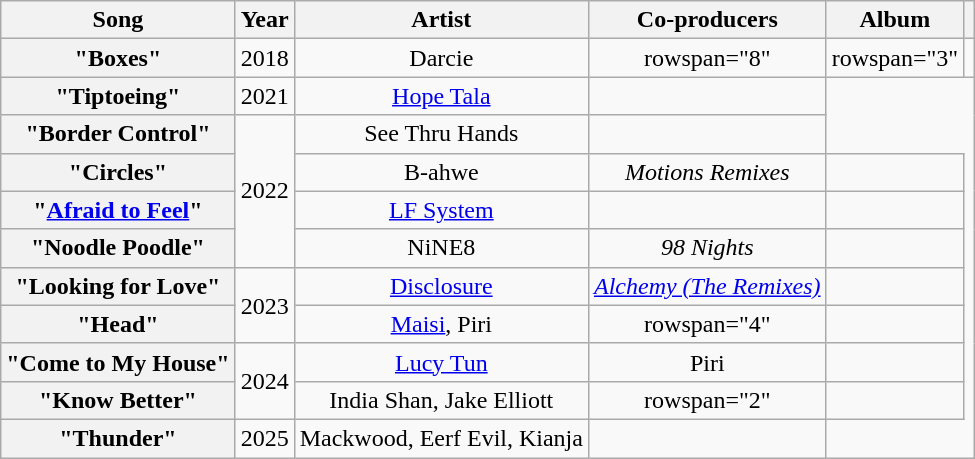<table class="wikitable plainrowheaders" style="text-align:center;">
<tr>
<th scope="col">Song</th>
<th scope="col">Year</th>
<th scope="col">Artist</th>
<th>Co-producers</th>
<th>Album</th>
<th scope="col"></th>
</tr>
<tr>
<th scope="row">"Boxes"</th>
<td>2018</td>
<td>Darcie</td>
<td>rowspan="8" </td>
<td>rowspan="3" </td>
<td></td>
</tr>
<tr>
<th scope="row">"Tiptoeing"</th>
<td>2021</td>
<td><a href='#'>Hope Tala</a></td>
<td></td>
</tr>
<tr>
<th scope="row">"Border Control"</th>
<td rowspan="4">2022</td>
<td>See Thru Hands</td>
<td></td>
</tr>
<tr>
<th scope="row">"Circles"</th>
<td>B-ahwe</td>
<td><em>Motions Remixes</em></td>
<td></td>
</tr>
<tr>
<th scope="row">"<a href='#'>Afraid to Feel</a>"</th>
<td><a href='#'>LF System</a></td>
<td></td>
<td></td>
</tr>
<tr>
<th scope="row">"Noodle Poodle"</th>
<td>NiNE8</td>
<td><em>98 Nights</em></td>
<td></td>
</tr>
<tr>
<th scope="row">"Looking for Love"</th>
<td rowspan="2">2023</td>
<td><a href='#'>Disclosure</a></td>
<td><a href='#'><em>Alchemy (The Remixes)</em></a></td>
<td></td>
</tr>
<tr>
<th scope="row">"Head"</th>
<td><a href='#'>Maisi</a>, Piri</td>
<td>rowspan="4" </td>
<td></td>
</tr>
<tr>
<th scope="row">"Come to My House"</th>
<td rowspan="2">2024</td>
<td><a href='#'>Lucy Tun</a></td>
<td>Piri</td>
<td></td>
</tr>
<tr>
<th scope="row">"Know Better"</th>
<td>India Shan, Jake Elliott</td>
<td>rowspan="2" </td>
<td></td>
</tr>
<tr>
<th scope="row">"Thunder"</th>
<td>2025</td>
<td>Mackwood, Eerf Evil, Kianja</td>
<td></td>
</tr>
</table>
